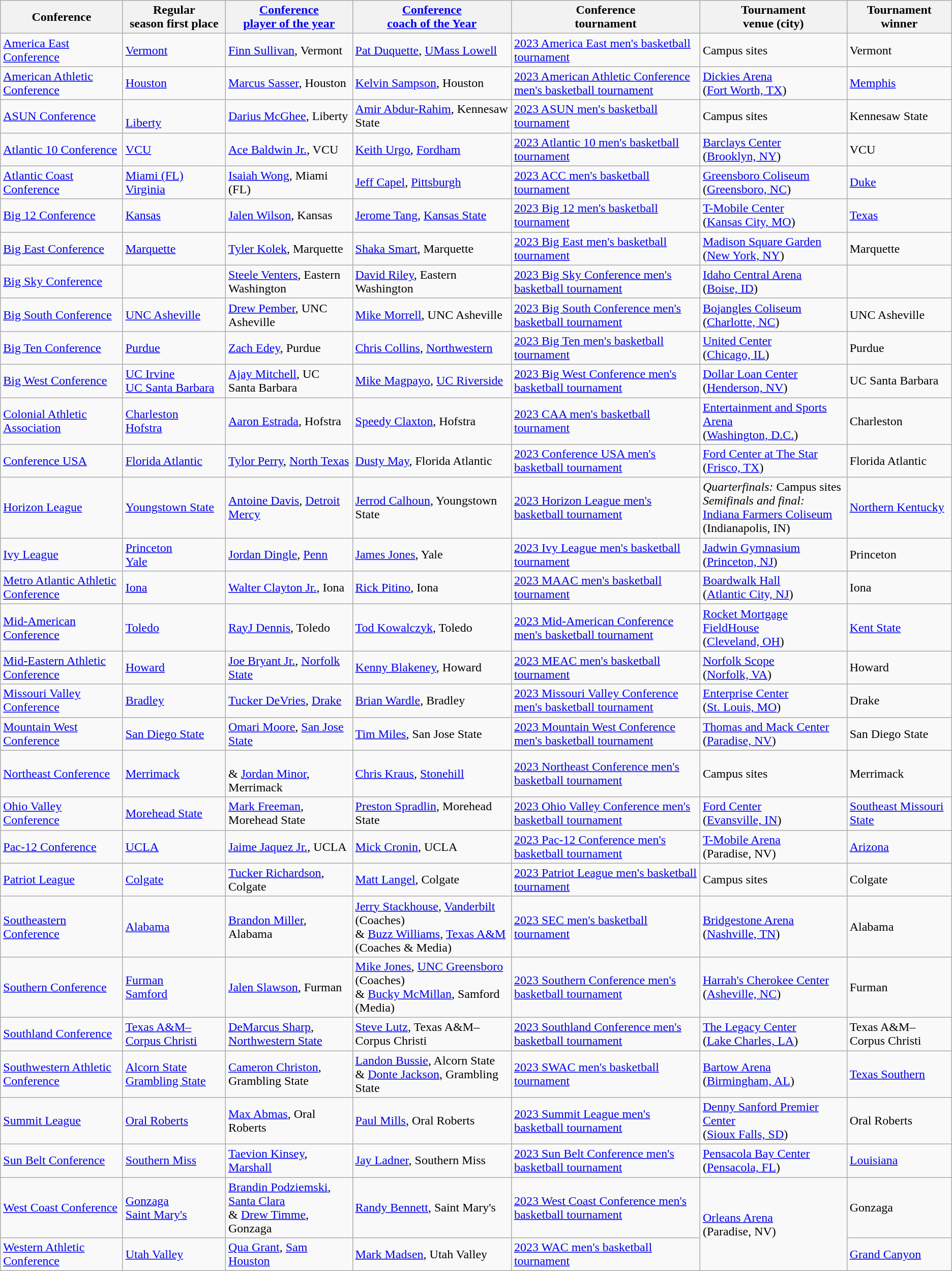<table class="wikitable">
<tr>
<th>Conference</th>
<th>Regular<br>season first place</th>
<th><a href='#'>Conference<br>player of the year</a></th>
<th><a href='#'>Conference<br>coach of the Year</a></th>
<th>Conference<br>tournament</th>
<th>Tournament<br>venue (city)</th>
<th>Tournament<br>winner</th>
</tr>
<tr>
<td><a href='#'>America East Conference</a></td>
<td><a href='#'>Vermont</a></td>
<td><a href='#'>Finn Sullivan</a>, Vermont</td>
<td><a href='#'>Pat Duquette</a>, <a href='#'>UMass Lowell</a></td>
<td><a href='#'>2023 America East men's basketball tournament</a></td>
<td>Campus sites</td>
<td>Vermont</td>
</tr>
<tr>
<td><a href='#'>American Athletic Conference</a></td>
<td><a href='#'>Houston</a></td>
<td><a href='#'>Marcus Sasser</a>, Houston</td>
<td><a href='#'>Kelvin Sampson</a>, Houston</td>
<td><a href='#'>2023 American Athletic Conference men's basketball tournament</a></td>
<td><a href='#'>Dickies Arena</a><br>(<a href='#'>Fort Worth, TX</a>)</td>
<td><a href='#'>Memphis</a></td>
</tr>
<tr>
<td><a href='#'>ASUN Conference</a></td>
<td><br><a href='#'>Liberty</a></td>
<td><a href='#'>Darius McGhee</a>, Liberty</td>
<td><a href='#'>Amir Abdur-Rahim</a>, Kennesaw State</td>
<td><a href='#'>2023 ASUN men's basketball tournament</a></td>
<td>Campus sites</td>
<td>Kennesaw State</td>
</tr>
<tr>
<td><a href='#'>Atlantic 10 Conference</a></td>
<td><a href='#'>VCU</a></td>
<td><a href='#'>Ace Baldwin Jr.</a>, VCU</td>
<td><a href='#'>Keith Urgo</a>, <a href='#'>Fordham</a></td>
<td><a href='#'>2023 Atlantic 10 men's basketball tournament</a></td>
<td><a href='#'>Barclays Center</a><br>(<a href='#'>Brooklyn, NY</a>)</td>
<td>VCU</td>
</tr>
<tr>
<td><a href='#'>Atlantic Coast Conference</a></td>
<td><a href='#'>Miami (FL)</a><br><a href='#'>Virginia</a></td>
<td><a href='#'>Isaiah Wong</a>, Miami (FL)</td>
<td><a href='#'>Jeff Capel</a>, <a href='#'>Pittsburgh</a></td>
<td><a href='#'>2023 ACC men's basketball tournament</a></td>
<td><a href='#'>Greensboro Coliseum</a><br>(<a href='#'>Greensboro, NC</a>)</td>
<td><a href='#'>Duke</a></td>
</tr>
<tr>
<td><a href='#'>Big 12 Conference</a></td>
<td><a href='#'>Kansas</a></td>
<td><a href='#'>Jalen Wilson</a>, Kansas</td>
<td><a href='#'>Jerome Tang</a>, <a href='#'>Kansas State</a></td>
<td><a href='#'>2023 Big 12 men's basketball tournament</a></td>
<td><a href='#'>T-Mobile Center</a><br>(<a href='#'>Kansas City, MO</a>)</td>
<td><a href='#'>Texas</a></td>
</tr>
<tr>
<td><a href='#'>Big East Conference</a></td>
<td><a href='#'>Marquette</a></td>
<td><a href='#'>Tyler Kolek</a>, Marquette</td>
<td><a href='#'>Shaka Smart</a>, Marquette</td>
<td><a href='#'>2023 Big East men's basketball tournament</a></td>
<td><a href='#'>Madison Square Garden</a><br>(<a href='#'>New York, NY</a>)</td>
<td>Marquette</td>
</tr>
<tr>
<td><a href='#'>Big Sky Conference</a></td>
<td></td>
<td><a href='#'>Steele Venters</a>, Eastern Washington</td>
<td><a href='#'>David Riley</a>, Eastern Washington</td>
<td><a href='#'>2023 Big Sky Conference men's basketball tournament</a></td>
<td><a href='#'>Idaho Central Arena</a><br>(<a href='#'>Boise, ID</a>)</td>
<td></td>
</tr>
<tr>
<td><a href='#'>Big South Conference</a></td>
<td><a href='#'>UNC Asheville</a></td>
<td><a href='#'>Drew Pember</a>, UNC Asheville</td>
<td><a href='#'>Mike Morrell</a>, UNC Asheville</td>
<td><a href='#'>2023 Big South Conference men's basketball tournament</a></td>
<td><a href='#'>Bojangles Coliseum</a><br>(<a href='#'>Charlotte, NC</a>)</td>
<td>UNC Asheville</td>
</tr>
<tr>
<td><a href='#'>Big Ten Conference</a></td>
<td><a href='#'>Purdue</a></td>
<td><a href='#'>Zach Edey</a>, Purdue</td>
<td><a href='#'>Chris Collins</a>, <a href='#'>Northwestern</a></td>
<td><a href='#'>2023 Big Ten men's basketball tournament</a></td>
<td><a href='#'>United Center</a><br>(<a href='#'>Chicago, IL</a>)</td>
<td>Purdue</td>
</tr>
<tr>
<td><a href='#'>Big West Conference</a></td>
<td><a href='#'>UC Irvine</a><br><a href='#'>UC Santa Barbara</a></td>
<td><a href='#'>Ajay Mitchell</a>, UC Santa Barbara</td>
<td><a href='#'>Mike Magpayo</a>, <a href='#'>UC Riverside</a></td>
<td><a href='#'>2023 Big West Conference men's basketball tournament</a></td>
<td><a href='#'>Dollar Loan Center</a><br>(<a href='#'>Henderson, NV</a>)</td>
<td>UC Santa Barbara</td>
</tr>
<tr>
<td><a href='#'>Colonial Athletic Association</a></td>
<td><a href='#'>Charleston</a><br><a href='#'>Hofstra</a></td>
<td><a href='#'>Aaron Estrada</a>, Hofstra</td>
<td><a href='#'>Speedy Claxton</a>, Hofstra</td>
<td><a href='#'>2023 CAA men's basketball tournament</a></td>
<td><a href='#'>Entertainment and Sports Arena</a><br>(<a href='#'>Washington, D.C.</a>)</td>
<td>Charleston</td>
</tr>
<tr>
<td><a href='#'>Conference USA</a></td>
<td><a href='#'>Florida Atlantic</a></td>
<td><a href='#'>Tylor Perry</a>, <a href='#'>North Texas</a></td>
<td><a href='#'>Dusty May</a>, Florida Atlantic</td>
<td><a href='#'>2023 Conference USA men's basketball tournament</a></td>
<td><a href='#'>Ford Center at The Star</a><br>(<a href='#'>Frisco, TX</a>)</td>
<td>Florida Atlantic</td>
</tr>
<tr>
<td><a href='#'>Horizon League</a></td>
<td><a href='#'>Youngstown State</a></td>
<td><a href='#'>Antoine Davis</a>, <a href='#'>Detroit Mercy</a></td>
<td><a href='#'>Jerrod Calhoun</a>, Youngstown State</td>
<td><a href='#'>2023 Horizon League men's basketball tournament</a></td>
<td><em>Quarterfinals:</em> Campus sites<br><em>Semifinals and final:<br></em><a href='#'>Indiana Farmers Coliseum</a> (Indianapolis, IN)</td>
<td><a href='#'>Northern Kentucky</a></td>
</tr>
<tr>
<td><a href='#'>Ivy League</a></td>
<td><a href='#'>Princeton</a><br><a href='#'>Yale</a></td>
<td><a href='#'>Jordan Dingle</a>, <a href='#'>Penn</a></td>
<td><a href='#'>James Jones</a>, Yale</td>
<td><a href='#'>2023 Ivy League men's basketball tournament</a></td>
<td><a href='#'>Jadwin Gymnasium</a><br>(<a href='#'>Princeton, NJ</a>)</td>
<td>Princeton</td>
</tr>
<tr>
<td><a href='#'>Metro Atlantic Athletic Conference</a></td>
<td><a href='#'>Iona</a></td>
<td><a href='#'>Walter Clayton Jr.</a>, Iona</td>
<td><a href='#'>Rick Pitino</a>, Iona</td>
<td><a href='#'>2023 MAAC men's basketball tournament</a></td>
<td><a href='#'>Boardwalk Hall</a><br>(<a href='#'>Atlantic City, NJ</a>)</td>
<td>Iona</td>
</tr>
<tr>
<td><a href='#'>Mid-American Conference</a></td>
<td><a href='#'>Toledo</a></td>
<td><a href='#'>RayJ Dennis</a>, Toledo</td>
<td><a href='#'>Tod Kowalczyk</a>, Toledo</td>
<td><a href='#'>2023 Mid-American Conference men's basketball tournament</a></td>
<td><a href='#'>Rocket Mortgage FieldHouse</a><br>(<a href='#'>Cleveland, OH</a>)</td>
<td><a href='#'>Kent State</a></td>
</tr>
<tr>
<td><a href='#'>Mid-Eastern Athletic Conference</a></td>
<td><a href='#'>Howard</a></td>
<td><a href='#'>Joe Bryant Jr.</a>, <a href='#'>Norfolk State</a></td>
<td><a href='#'>Kenny Blakeney</a>, Howard</td>
<td><a href='#'>2023 MEAC men's basketball tournament</a></td>
<td><a href='#'>Norfolk Scope</a><br>(<a href='#'>Norfolk, VA</a>)</td>
<td>Howard</td>
</tr>
<tr>
<td><a href='#'>Missouri Valley Conference</a></td>
<td><a href='#'>Bradley</a></td>
<td><a href='#'>Tucker DeVries</a>, <a href='#'>Drake</a></td>
<td><a href='#'>Brian Wardle</a>, Bradley</td>
<td><a href='#'>2023 Missouri Valley Conference men's basketball tournament</a></td>
<td><a href='#'>Enterprise Center</a><br>(<a href='#'>St. Louis, MO</a>)</td>
<td>Drake</td>
</tr>
<tr>
<td><a href='#'>Mountain West Conference</a></td>
<td><a href='#'>San Diego State</a></td>
<td><a href='#'>Omari Moore</a>, <a href='#'>San Jose State</a></td>
<td><a href='#'>Tim Miles</a>, San Jose State</td>
<td><a href='#'>2023 Mountain West Conference men's basketball tournament</a></td>
<td><a href='#'>Thomas and Mack Center</a><br>(<a href='#'>Paradise, NV</a>)</td>
<td>San Diego State</td>
</tr>
<tr>
<td><a href='#'>Northeast Conference</a></td>
<td><a href='#'>Merrimack</a></td>
<td><br>& <a href='#'>Jordan Minor</a>, Merrimack</td>
<td><a href='#'>Chris Kraus</a>, <a href='#'>Stonehill</a></td>
<td><a href='#'>2023 Northeast Conference men's basketball tournament</a></td>
<td>Campus sites</td>
<td>Merrimack</td>
</tr>
<tr>
<td><a href='#'>Ohio Valley Conference</a></td>
<td><a href='#'>Morehead State</a></td>
<td><a href='#'>Mark Freeman</a>, Morehead State</td>
<td><a href='#'>Preston Spradlin</a>, Morehead State</td>
<td><a href='#'>2023 Ohio Valley Conference men's basketball tournament</a></td>
<td><a href='#'>Ford Center</a><br>(<a href='#'>Evansville, IN</a>)</td>
<td><a href='#'>Southeast Missouri State</a></td>
</tr>
<tr>
<td><a href='#'>Pac-12 Conference</a></td>
<td><a href='#'>UCLA</a></td>
<td><a href='#'>Jaime Jaquez Jr.</a>, UCLA</td>
<td><a href='#'>Mick Cronin</a>, UCLA</td>
<td><a href='#'>2023 Pac-12 Conference men's basketball tournament</a></td>
<td><a href='#'>T-Mobile Arena</a><br>(Paradise, NV)</td>
<td><a href='#'>Arizona</a></td>
</tr>
<tr>
<td><a href='#'>Patriot League</a></td>
<td><a href='#'>Colgate</a></td>
<td><a href='#'>Tucker Richardson</a>, Colgate</td>
<td><a href='#'>Matt Langel</a>, Colgate</td>
<td><a href='#'>2023 Patriot League men's basketball tournament</a></td>
<td>Campus sites</td>
<td>Colgate</td>
</tr>
<tr>
<td><a href='#'>Southeastern Conference</a></td>
<td><a href='#'>Alabama</a></td>
<td><a href='#'>Brandon Miller</a>, Alabama</td>
<td><a href='#'>Jerry Stackhouse</a>, <a href='#'>Vanderbilt</a> (Coaches)<br>& <a href='#'>Buzz Williams</a>, <a href='#'>Texas A&M</a> (Coaches & Media)</td>
<td><a href='#'>2023 SEC men's basketball tournament</a></td>
<td><a href='#'>Bridgestone Arena</a><br>(<a href='#'>Nashville, TN</a>)</td>
<td>Alabama</td>
</tr>
<tr>
<td><a href='#'>Southern Conference</a></td>
<td><a href='#'>Furman</a><br><a href='#'>Samford</a></td>
<td><a href='#'>Jalen Slawson</a>, Furman</td>
<td><a href='#'>Mike Jones</a>, <a href='#'>UNC Greensboro</a> (Coaches)<br>& <a href='#'>Bucky McMillan</a>, Samford (Media)</td>
<td><a href='#'>2023 Southern Conference men's basketball tournament</a></td>
<td><a href='#'>Harrah's Cherokee Center</a><br>(<a href='#'>Asheville, NC</a>)</td>
<td>Furman</td>
</tr>
<tr>
<td><a href='#'>Southland Conference</a></td>
<td><a href='#'>Texas A&M–Corpus Christi</a></td>
<td><a href='#'>DeMarcus Sharp</a>, <a href='#'>Northwestern State</a></td>
<td><a href='#'>Steve Lutz</a>, Texas A&M–Corpus Christi</td>
<td><a href='#'>2023 Southland Conference men's basketball tournament</a></td>
<td><a href='#'>The Legacy Center</a><br>(<a href='#'>Lake Charles, LA</a>)</td>
<td>Texas A&M–Corpus Christi</td>
</tr>
<tr>
<td><a href='#'>Southwestern Athletic Conference</a></td>
<td><a href='#'>Alcorn State</a><br><a href='#'>Grambling State</a></td>
<td><a href='#'>Cameron Christon</a>, Grambling State</td>
<td><a href='#'>Landon Bussie</a>, Alcorn State<br>& <a href='#'>Donte Jackson</a>, Grambling State</td>
<td><a href='#'>2023 SWAC men's basketball tournament</a></td>
<td><a href='#'>Bartow Arena</a><br>(<a href='#'>Birmingham, AL</a>)</td>
<td><a href='#'>Texas Southern</a></td>
</tr>
<tr>
<td><a href='#'>Summit League</a></td>
<td><a href='#'>Oral Roberts</a></td>
<td><a href='#'>Max Abmas</a>, Oral Roberts</td>
<td><a href='#'>Paul Mills</a>, Oral Roberts</td>
<td><a href='#'>2023 Summit League men's basketball tournament</a></td>
<td><a href='#'>Denny Sanford Premier Center</a><br>(<a href='#'>Sioux Falls, SD</a>)</td>
<td>Oral Roberts</td>
</tr>
<tr>
<td><a href='#'>Sun Belt Conference</a></td>
<td><a href='#'>Southern Miss</a></td>
<td><a href='#'>Taevion Kinsey</a>, <a href='#'>Marshall</a></td>
<td><a href='#'>Jay Ladner</a>, Southern Miss</td>
<td><a href='#'>2023 Sun Belt Conference men's basketball tournament</a></td>
<td><a href='#'>Pensacola Bay Center</a><br>(<a href='#'>Pensacola, FL</a>)</td>
<td><a href='#'>Louisiana</a></td>
</tr>
<tr>
<td><a href='#'>West Coast Conference</a></td>
<td><a href='#'>Gonzaga</a><br><a href='#'>Saint Mary's</a></td>
<td><a href='#'>Brandin Podziemski</a>, <a href='#'>Santa Clara</a><br>& <a href='#'>Drew Timme</a>, Gonzaga</td>
<td><a href='#'>Randy Bennett</a>, Saint Mary's</td>
<td><a href='#'>2023 West Coast Conference men's basketball tournament</a></td>
<td rowspan=2><a href='#'>Orleans Arena</a><br>(Paradise, NV)</td>
<td>Gonzaga</td>
</tr>
<tr>
<td><a href='#'>Western Athletic Conference</a></td>
<td><a href='#'>Utah Valley</a></td>
<td><a href='#'>Qua Grant</a>, <a href='#'>Sam Houston</a></td>
<td><a href='#'>Mark Madsen</a>, Utah Valley</td>
<td><a href='#'>2023 WAC men's basketball tournament</a></td>
<td><a href='#'>Grand Canyon</a></td>
</tr>
</table>
